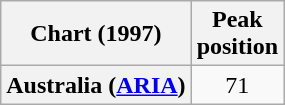<table class="wikitable plainrowheaders" style="text-align:center">
<tr>
<th>Chart (1997)</th>
<th>Peak<br>position</th>
</tr>
<tr>
<th scope="row">Australia (<a href='#'>ARIA</a>)</th>
<td>71</td>
</tr>
</table>
